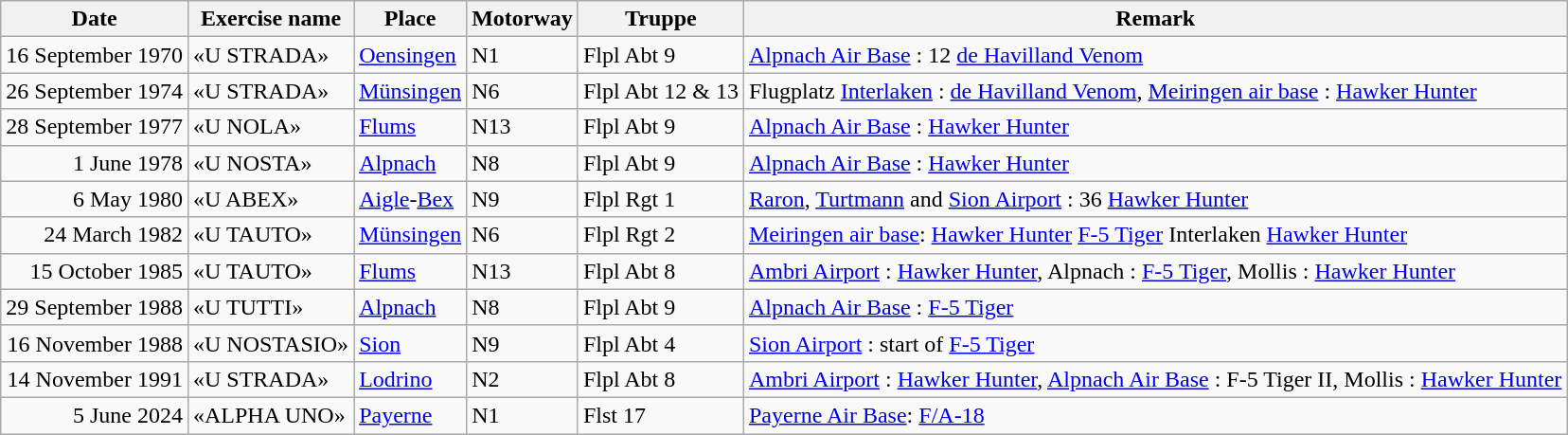<table class="wikitable zebra">
<tr>
<th>Date</th>
<th>Exercise name</th>
<th>Place</th>
<th>Motorway</th>
<th>Truppe</th>
<th>Remark</th>
</tr>
<tr>
<td style="text-align:right">16 September 1970</td>
<td>«U STRADA»</td>
<td><a href='#'>Oensingen</a></td>
<td>N1</td>
<td>Flpl Abt 9</td>
<td><a href='#'>Alpnach Air Base</a> : 12 <a href='#'>de Havilland Venom</a></td>
</tr>
<tr>
<td style="text-align:right">26 September 1974</td>
<td>«U STRADA»</td>
<td><a href='#'>Münsingen</a></td>
<td>N6</td>
<td>Flpl Abt 12 & 13</td>
<td>Flugplatz <a href='#'>Interlaken</a> : <a href='#'>de Havilland Venom</a>, <a href='#'>Meiringen air base</a> : <a href='#'>Hawker Hunter</a></td>
</tr>
<tr>
<td style="text-align:right">28 September 1977</td>
<td>«U NOLA»</td>
<td><a href='#'>Flums</a></td>
<td>N13</td>
<td>Flpl Abt 9</td>
<td><a href='#'>Alpnach Air Base</a> : <a href='#'>Hawker Hunter</a></td>
</tr>
<tr>
<td style="text-align:right">1 June 1978</td>
<td>«U NOSTA»</td>
<td><a href='#'>Alpnach</a></td>
<td>N8</td>
<td>Flpl Abt 9</td>
<td><a href='#'>Alpnach Air Base</a> : <a href='#'>Hawker Hunter</a></td>
</tr>
<tr>
<td style="text-align:right">6 May 1980</td>
<td>«U ABEX»</td>
<td><a href='#'>Aigle</a>-<a href='#'>Bex</a></td>
<td>N9</td>
<td>Flpl Rgt 1</td>
<td><a href='#'>Raron</a>, <a href='#'>Turtmann</a> and <a href='#'>Sion Airport</a> : 36 <a href='#'>Hawker Hunter</a></td>
</tr>
<tr>
<td style="text-align:right">24 March 1982</td>
<td>«U TAUTO»</td>
<td><a href='#'>Münsingen</a></td>
<td>N6</td>
<td>Flpl Rgt 2</td>
<td><a href='#'>Meiringen air base</a>: <a href='#'>Hawker Hunter</a> <a href='#'>F-5 Tiger</a> Interlaken <a href='#'>Hawker Hunter</a></td>
</tr>
<tr>
<td style="text-align:right">15 October 1985</td>
<td>«U TAUTO»</td>
<td><a href='#'>Flums</a></td>
<td>N13</td>
<td>Flpl Abt 8</td>
<td><a href='#'>Ambri Airport</a> : <a href='#'>Hawker Hunter</a>, Alpnach : <a href='#'>F-5 Tiger</a>, Mollis : <a href='#'>Hawker Hunter</a></td>
</tr>
<tr>
<td style="text-align:right">29 September 1988</td>
<td>«U TUTTI»</td>
<td><a href='#'>Alpnach</a></td>
<td>N8</td>
<td>Flpl Abt 9</td>
<td><a href='#'>Alpnach Air Base</a> : <a href='#'>F-5 Tiger</a></td>
</tr>
<tr>
<td style="text-align:right">16 November 1988</td>
<td>«U NOSTASIO»</td>
<td><a href='#'>Sion</a></td>
<td>N9</td>
<td>Flpl Abt 4</td>
<td><a href='#'>Sion Airport</a> : start of <a href='#'>F-5 Tiger</a></td>
</tr>
<tr>
<td style="text-align:right">14 November 1991</td>
<td>«U STRADA»</td>
<td><a href='#'>Lodrino</a></td>
<td>N2</td>
<td>Flpl Abt 8</td>
<td><a href='#'>Ambri Airport</a> : <a href='#'>Hawker Hunter</a>, <a href='#'>Alpnach Air Base</a> : F-5 Tiger II, Mollis : <a href='#'>Hawker Hunter</a></td>
</tr>
<tr>
<td style="text-align:right">5 June 2024</td>
<td>«ALPHA UNO»</td>
<td><a href='#'>Payerne</a></td>
<td>N1</td>
<td>Flst 17</td>
<td><a href='#'>Payerne Air Base</a>: <a href='#'>F/A-18</a></td>
</tr>
</table>
